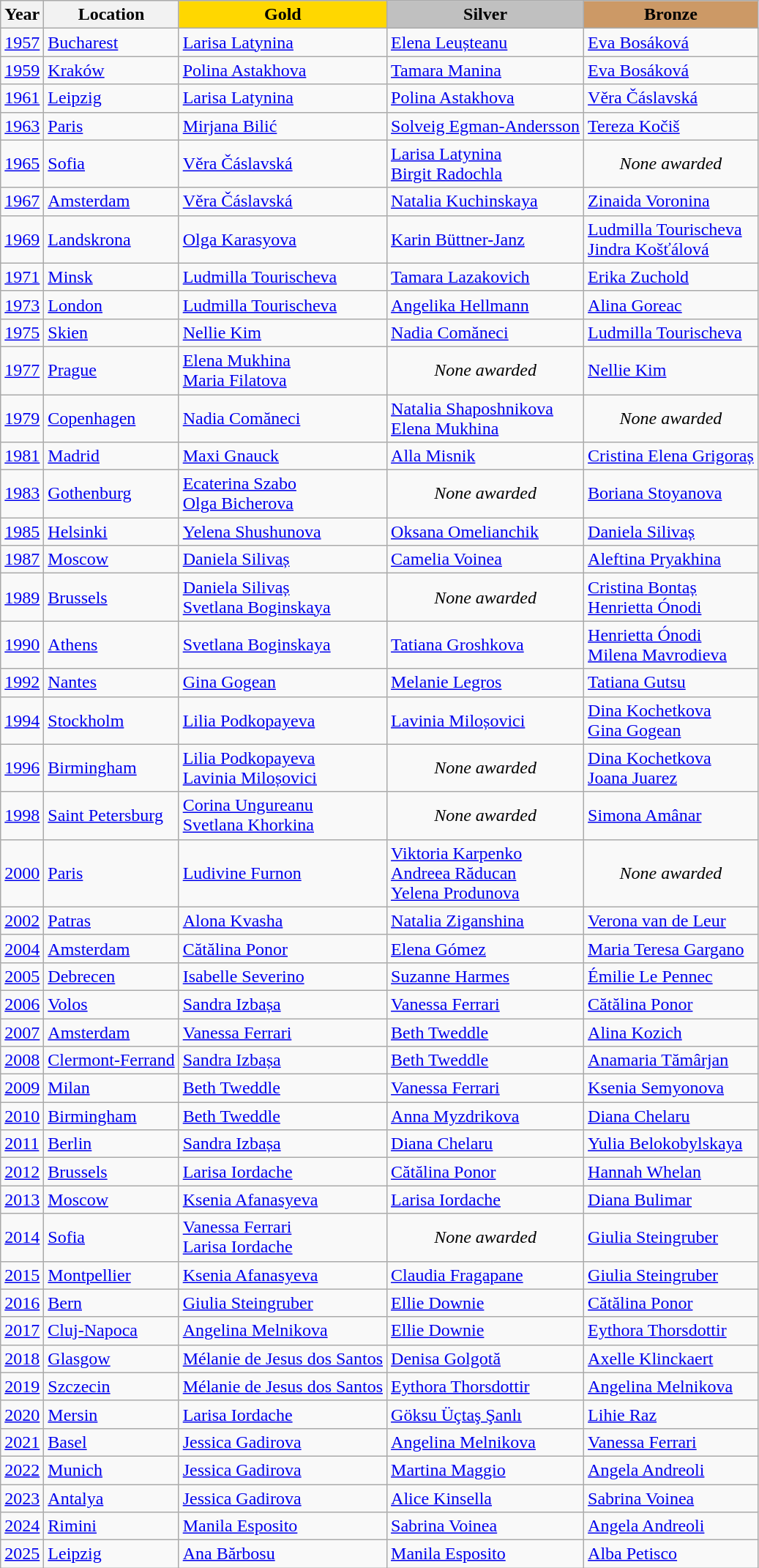<table class="wikitable">
<tr>
<th>Year</th>
<th>Location</th>
<th style="background-color:gold;">Gold</th>
<th style="background-color:silver;">Silver</th>
<th style="background-color:#cc9966;">Bronze</th>
</tr>
<tr>
<td><a href='#'>1957</a></td>
<td> <a href='#'>Bucharest</a></td>
<td> <a href='#'>Larisa Latynina</a></td>
<td> <a href='#'>Elena Leușteanu</a></td>
<td> <a href='#'>Eva Bosáková</a></td>
</tr>
<tr>
<td><a href='#'>1959</a></td>
<td> <a href='#'>Kraków</a></td>
<td> <a href='#'>Polina Astakhova</a></td>
<td> <a href='#'>Tamara Manina</a></td>
<td> <a href='#'>Eva Bosáková</a></td>
</tr>
<tr>
<td><a href='#'>1961</a></td>
<td> <a href='#'>Leipzig</a></td>
<td> <a href='#'>Larisa Latynina</a></td>
<td> <a href='#'>Polina Astakhova</a></td>
<td> <a href='#'>Věra Čáslavská</a></td>
</tr>
<tr>
<td><a href='#'>1963</a></td>
<td> <a href='#'>Paris</a></td>
<td> <a href='#'>Mirjana Bilić</a></td>
<td> <a href='#'>Solveig Egman-Andersson</a></td>
<td> <a href='#'>Tereza Kočiš</a></td>
</tr>
<tr>
<td><a href='#'>1965</a></td>
<td> <a href='#'>Sofia</a></td>
<td> <a href='#'>Věra Čáslavská</a></td>
<td> <a href='#'>Larisa Latynina</a> <br>  <a href='#'>Birgit Radochla</a></td>
<td align=center><em>None awarded</em></td>
</tr>
<tr>
<td><a href='#'>1967</a></td>
<td> <a href='#'>Amsterdam</a></td>
<td> <a href='#'>Věra Čáslavská</a></td>
<td> <a href='#'>Natalia Kuchinskaya</a></td>
<td> <a href='#'>Zinaida Voronina</a></td>
</tr>
<tr>
<td><a href='#'>1969</a></td>
<td> <a href='#'>Landskrona</a></td>
<td> <a href='#'>Olga Karasyova</a></td>
<td> <a href='#'>Karin Büttner-Janz</a></td>
<td> <a href='#'>Ludmilla Tourischeva</a> <br>  <a href='#'>Jindra Košťálová</a></td>
</tr>
<tr>
<td><a href='#'>1971</a></td>
<td> <a href='#'>Minsk</a></td>
<td> <a href='#'>Ludmilla Tourischeva</a></td>
<td> <a href='#'>Tamara Lazakovich</a></td>
<td> <a href='#'>Erika Zuchold</a></td>
</tr>
<tr>
<td><a href='#'>1973</a></td>
<td> <a href='#'>London</a></td>
<td> <a href='#'>Ludmilla Tourischeva</a></td>
<td> <a href='#'>Angelika Hellmann</a></td>
<td> <a href='#'>Alina Goreac</a></td>
</tr>
<tr>
<td><a href='#'>1975</a></td>
<td> <a href='#'>Skien</a></td>
<td> <a href='#'>Nellie Kim</a></td>
<td> <a href='#'>Nadia Comăneci</a></td>
<td> <a href='#'>Ludmilla Tourischeva</a></td>
</tr>
<tr>
<td><a href='#'>1977</a></td>
<td> <a href='#'>Prague</a></td>
<td> <a href='#'>Elena Mukhina</a> <br>  <a href='#'>Maria Filatova</a></td>
<td align=center><em>None awarded</em></td>
<td> <a href='#'>Nellie Kim</a></td>
</tr>
<tr>
<td><a href='#'>1979</a></td>
<td> <a href='#'>Copenhagen</a></td>
<td> <a href='#'>Nadia Comăneci</a></td>
<td> <a href='#'>Natalia Shaposhnikova</a> <br>  <a href='#'>Elena Mukhina</a></td>
<td align=center><em>None awarded</em></td>
</tr>
<tr>
<td><a href='#'>1981</a></td>
<td> <a href='#'>Madrid</a></td>
<td> <a href='#'>Maxi Gnauck</a></td>
<td> <a href='#'>Alla Misnik</a></td>
<td> <a href='#'>Cristina Elena Grigoraș</a></td>
</tr>
<tr>
<td><a href='#'>1983</a></td>
<td> <a href='#'>Gothenburg</a></td>
<td> <a href='#'>Ecaterina Szabo</a> <br>  <a href='#'>Olga Bicherova</a></td>
<td align=center><em>None awarded</em></td>
<td> <a href='#'>Boriana Stoyanova</a></td>
</tr>
<tr>
<td><a href='#'>1985</a></td>
<td> <a href='#'>Helsinki</a></td>
<td> <a href='#'>Yelena Shushunova</a></td>
<td> <a href='#'>Oksana Omelianchik</a></td>
<td> <a href='#'>Daniela Silivaș</a></td>
</tr>
<tr>
<td><a href='#'>1987</a></td>
<td> <a href='#'>Moscow</a></td>
<td> <a href='#'>Daniela Silivaș</a></td>
<td> <a href='#'>Camelia Voinea</a></td>
<td> <a href='#'>Aleftina Pryakhina</a></td>
</tr>
<tr>
<td><a href='#'>1989</a></td>
<td> <a href='#'>Brussels</a></td>
<td> <a href='#'>Daniela Silivaș</a> <br>  <a href='#'>Svetlana Boginskaya</a></td>
<td align=center><em>None awarded</em></td>
<td> <a href='#'>Cristina Bontaș</a> <br>  <a href='#'>Henrietta Ónodi</a></td>
</tr>
<tr>
<td><a href='#'>1990</a></td>
<td> <a href='#'>Athens</a></td>
<td> <a href='#'>Svetlana Boginskaya</a></td>
<td> <a href='#'>Tatiana Groshkova</a></td>
<td> <a href='#'>Henrietta Ónodi</a> <br>  <a href='#'>Milena Mavrodieva</a></td>
</tr>
<tr>
<td><a href='#'>1992</a></td>
<td> <a href='#'>Nantes</a></td>
<td> <a href='#'>Gina Gogean</a></td>
<td> <a href='#'>Melanie Legros</a></td>
<td> <a href='#'>Tatiana Gutsu</a></td>
</tr>
<tr>
<td><a href='#'>1994</a></td>
<td> <a href='#'>Stockholm</a></td>
<td> <a href='#'>Lilia Podkopayeva</a></td>
<td> <a href='#'>Lavinia Miloșovici</a></td>
<td> <a href='#'>Dina Kochetkova</a> <br>  <a href='#'>Gina Gogean</a></td>
</tr>
<tr>
<td><a href='#'>1996</a></td>
<td> <a href='#'>Birmingham</a></td>
<td> <a href='#'>Lilia Podkopayeva</a> <br>  <a href='#'>Lavinia Miloșovici</a></td>
<td align=center><em>None awarded</em></td>
<td> <a href='#'>Dina Kochetkova</a> <br>  <a href='#'>Joana Juarez</a></td>
</tr>
<tr>
<td><a href='#'>1998</a></td>
<td> <a href='#'>Saint Petersburg</a></td>
<td> <a href='#'>Corina Ungureanu</a> <br>  <a href='#'>Svetlana Khorkina</a></td>
<td align=center><em>None awarded</em></td>
<td> <a href='#'>Simona Amânar</a></td>
</tr>
<tr>
<td><a href='#'>2000</a></td>
<td> <a href='#'>Paris</a></td>
<td> <a href='#'>Ludivine Furnon</a></td>
<td> <a href='#'>Viktoria Karpenko</a> <br>  <a href='#'>Andreea Răducan</a> <br>  <a href='#'>Yelena Produnova</a></td>
<td align=center><em>None awarded</em></td>
</tr>
<tr>
<td><a href='#'>2002</a></td>
<td> <a href='#'>Patras</a></td>
<td> <a href='#'>Alona Kvasha</a></td>
<td> <a href='#'>Natalia Ziganshina</a></td>
<td> <a href='#'>Verona van de Leur</a></td>
</tr>
<tr>
<td><a href='#'>2004</a></td>
<td> <a href='#'>Amsterdam</a></td>
<td> <a href='#'>Cătălina Ponor</a></td>
<td> <a href='#'>Elena Gómez</a></td>
<td> <a href='#'>Maria Teresa Gargano</a></td>
</tr>
<tr>
<td><a href='#'>2005</a></td>
<td> <a href='#'>Debrecen</a></td>
<td> <a href='#'>Isabelle Severino</a></td>
<td> <a href='#'>Suzanne Harmes</a></td>
<td> <a href='#'>Émilie Le Pennec</a></td>
</tr>
<tr>
<td><a href='#'>2006</a></td>
<td> <a href='#'>Volos</a></td>
<td> <a href='#'>Sandra Izbașa</a></td>
<td> <a href='#'>Vanessa Ferrari</a></td>
<td> <a href='#'>Cătălina Ponor</a></td>
</tr>
<tr>
<td><a href='#'>2007</a></td>
<td> <a href='#'>Amsterdam</a></td>
<td> <a href='#'>Vanessa Ferrari</a></td>
<td> <a href='#'>Beth Tweddle</a></td>
<td> <a href='#'>Alina Kozich</a></td>
</tr>
<tr>
<td><a href='#'>2008</a></td>
<td> <a href='#'>Clermont-Ferrand</a></td>
<td> <a href='#'>Sandra Izbașa</a></td>
<td> <a href='#'>Beth Tweddle</a></td>
<td> <a href='#'>Anamaria Tămârjan</a></td>
</tr>
<tr>
<td><a href='#'>2009</a></td>
<td> <a href='#'>Milan</a></td>
<td> <a href='#'>Beth Tweddle</a></td>
<td> <a href='#'>Vanessa Ferrari</a></td>
<td> <a href='#'>Ksenia Semyonova</a></td>
</tr>
<tr>
<td><a href='#'>2010</a></td>
<td> <a href='#'>Birmingham</a></td>
<td> <a href='#'>Beth Tweddle</a></td>
<td> <a href='#'>Anna Myzdrikova</a></td>
<td> <a href='#'>Diana Chelaru</a></td>
</tr>
<tr>
<td><a href='#'>2011</a></td>
<td> <a href='#'>Berlin</a></td>
<td> <a href='#'>Sandra Izbașa</a></td>
<td> <a href='#'>Diana Chelaru</a></td>
<td> <a href='#'>Yulia Belokobylskaya</a></td>
</tr>
<tr>
<td><a href='#'>2012</a></td>
<td> <a href='#'>Brussels</a></td>
<td> <a href='#'>Larisa Iordache</a></td>
<td> <a href='#'>Cătălina Ponor</a></td>
<td> <a href='#'>Hannah Whelan</a></td>
</tr>
<tr>
<td><a href='#'>2013</a></td>
<td> <a href='#'>Moscow</a></td>
<td> <a href='#'>Ksenia Afanasyeva</a></td>
<td> <a href='#'>Larisa Iordache</a></td>
<td> <a href='#'>Diana Bulimar</a></td>
</tr>
<tr>
<td><a href='#'>2014</a></td>
<td> <a href='#'>Sofia</a></td>
<td> <a href='#'>Vanessa Ferrari</a> <br>  <a href='#'>Larisa Iordache</a></td>
<td align=center><em>None awarded</em></td>
<td> <a href='#'>Giulia Steingruber</a></td>
</tr>
<tr>
<td><a href='#'>2015</a></td>
<td> <a href='#'>Montpellier</a></td>
<td> <a href='#'>Ksenia Afanasyeva</a></td>
<td> <a href='#'>Claudia Fragapane</a></td>
<td> <a href='#'>Giulia Steingruber</a></td>
</tr>
<tr>
<td><a href='#'>2016</a></td>
<td> <a href='#'>Bern</a></td>
<td> <a href='#'>Giulia Steingruber</a></td>
<td> <a href='#'>Ellie Downie</a></td>
<td> <a href='#'>Cătălina Ponor</a></td>
</tr>
<tr>
<td><a href='#'>2017</a></td>
<td> <a href='#'>Cluj-Napoca</a></td>
<td> <a href='#'>Angelina Melnikova</a></td>
<td> <a href='#'>Ellie Downie</a></td>
<td> <a href='#'>Eythora Thorsdottir</a></td>
</tr>
<tr>
<td><a href='#'>2018</a></td>
<td> <a href='#'>Glasgow</a></td>
<td> <a href='#'>Mélanie de Jesus dos Santos</a></td>
<td> <a href='#'>Denisa Golgotă</a></td>
<td> <a href='#'>Axelle Klinckaert</a></td>
</tr>
<tr>
<td><a href='#'>2019</a></td>
<td> <a href='#'>Szczecin</a></td>
<td> <a href='#'>Mélanie de Jesus dos Santos</a></td>
<td> <a href='#'>Eythora Thorsdottir</a></td>
<td> <a href='#'>Angelina Melnikova</a></td>
</tr>
<tr>
<td><a href='#'>2020</a></td>
<td> <a href='#'>Mersin</a></td>
<td> <a href='#'>Larisa Iordache</a></td>
<td> <a href='#'>Göksu Üçtaş Şanlı</a></td>
<td> <a href='#'>Lihie Raz</a></td>
</tr>
<tr>
<td><a href='#'>2021</a></td>
<td> <a href='#'>Basel</a></td>
<td> <a href='#'>Jessica Gadirova</a></td>
<td> <a href='#'>Angelina Melnikova</a></td>
<td> <a href='#'>Vanessa Ferrari</a></td>
</tr>
<tr>
<td><a href='#'>2022</a></td>
<td> <a href='#'>Munich</a></td>
<td> <a href='#'>Jessica Gadirova</a></td>
<td> <a href='#'>Martina Maggio</a></td>
<td> <a href='#'>Angela Andreoli</a></td>
</tr>
<tr>
<td><a href='#'>2023</a></td>
<td> <a href='#'>Antalya</a></td>
<td> <a href='#'>Jessica Gadirova</a></td>
<td> <a href='#'>Alice Kinsella</a></td>
<td> <a href='#'>Sabrina Voinea</a></td>
</tr>
<tr>
<td><a href='#'>2024</a></td>
<td> <a href='#'>Rimini</a></td>
<td> <a href='#'>Manila Esposito</a></td>
<td> <a href='#'>Sabrina Voinea</a></td>
<td> <a href='#'>Angela Andreoli</a></td>
</tr>
<tr>
<td><a href='#'>2025</a></td>
<td> <a href='#'>Leipzig</a></td>
<td> <a href='#'>Ana Bărbosu</a></td>
<td> <a href='#'>Manila Esposito</a></td>
<td> <a href='#'>Alba Petisco</a></td>
</tr>
</table>
